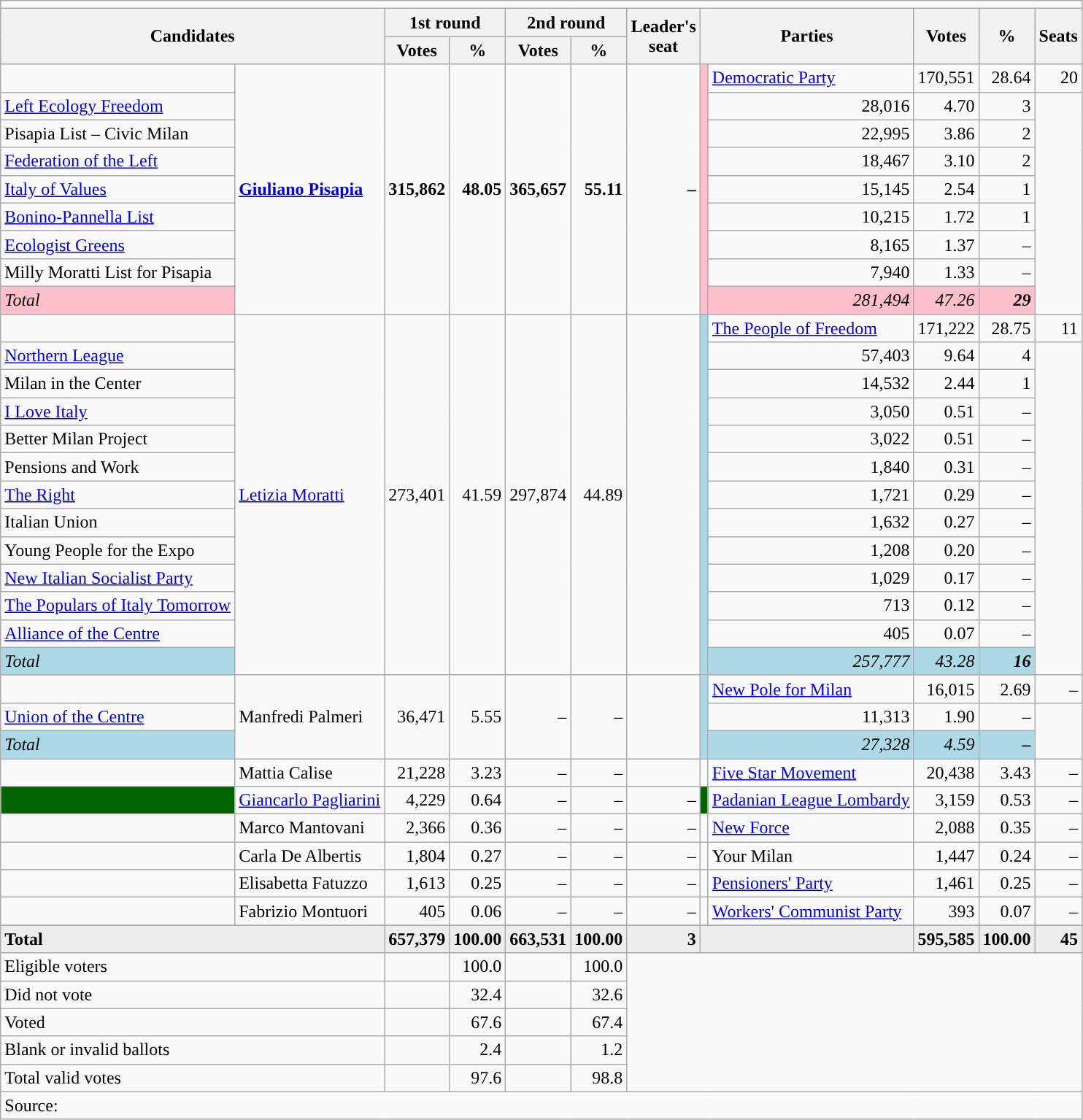<table class="wikitable" style="text-align:left">
<tr>
<td colspan="12"></td>
</tr>
<tr>
<th rowspan=2 colspan="2">Candidates</th>
<th colspan=2>1st round</th>
<th colspan=2>2nd round</th>
<th rowspan=2>Leader's<br>seat</th>
<th rowspan=2 colspan=2>Parties</th>
<th rowspan=2>Votes</th>
<th rowspan=2>%</th>
<th rowspan=2>Seats</th>
</tr>
<tr>
<th>Votes</th>
<th>%</th>
<th>Votes</th>
<th>%</th>
</tr>
<tr>
<td></td>
<td rowspan=9><strong><a href='#'>Giuliano Pisapia</a></strong></td>
<td rowspan=9 align=right><strong>315,862</strong></td>
<td rowspan=9 align=right><strong>48.05</strong></td>
<td rowspan=9 align=right><strong>365,657</strong></td>
<td rowspan=9 align=right><strong>55.11</strong></td>
<td rowspan=9 align=right><strong>–</strong></td>
<td rowspan=9 bgcolor="pink"></td>
<td><a href='#'>Democratic Party</a></td>
<td align=right>170,551</td>
<td align=right>28.64</td>
<td align=right>20</td>
</tr>
<tr>
<td><a href='#'>Left Ecology Freedom</a></td>
<td align=right>28,016</td>
<td align=right>4.70</td>
<td align=right>3</td>
</tr>
<tr>
<td>Pisapia List – Civic Milan</td>
<td align=right>22,995</td>
<td align=right>3.86</td>
<td align=right>2</td>
</tr>
<tr>
<td><a href='#'>Federation of the Left</a></td>
<td align=right>18,467</td>
<td align=right>3.10</td>
<td align=right>2</td>
</tr>
<tr>
<td><a href='#'>Italy of Values</a></td>
<td align=right>15,145</td>
<td align=right>2.54</td>
<td align=right>1</td>
</tr>
<tr>
<td><a href='#'>Bonino-Pannella List</a></td>
<td align=right>10,215</td>
<td align=right>1.72</td>
<td align=right>1</td>
</tr>
<tr>
<td><a href='#'>Ecologist Greens</a></td>
<td align=right>8,165</td>
<td align=right>1.37</td>
<td align=right>–</td>
</tr>
<tr>
<td>Milly Moratti List for Pisapia</td>
<td align=right>7,940</td>
<td align=right>1.33</td>
<td align=right>–</td>
</tr>
<tr>
<td bgcolor="pink"><em>Total</em></td>
<td bgcolor="pink" align=right><em>281,494</em></td>
<td bgcolor="pink" align=right><em>47.26</em></td>
<td bgcolor="pink" align=right><strong><em>29</em></strong></td>
</tr>
<tr>
<td></td>
<td rowspan=13><a href='#'>Letizia Moratti</a></td>
<td rowspan=13 align=right>273,401</td>
<td rowspan=13 align=right>41.59</td>
<td rowspan=13 align=right>297,874</td>
<td rowspan=13 align=right>44.89</td>
<td rowspan=13 align=right></td>
<td rowspan=13 bgcolor="lightblue"></td>
<td><a href='#'>The People of Freedom</a></td>
<td align=right>171,222</td>
<td align=right>28.75</td>
<td align=right>11</td>
</tr>
<tr>
<td><a href='#'>Northern League</a></td>
<td align=right>57,403</td>
<td align=right>9.64</td>
<td align=right>4</td>
</tr>
<tr>
<td>Milan in the Center</td>
<td align=right>14,532</td>
<td align=right>2.44</td>
<td align=right>1</td>
</tr>
<tr>
<td><a href='#'>I Love Italy</a></td>
<td align=right>3,050</td>
<td align=right>0.51</td>
<td align=right>–</td>
</tr>
<tr>
<td>Better Milan Project</td>
<td align=right>3,022</td>
<td align=right>0.51</td>
<td align=right>–</td>
</tr>
<tr>
<td>Pensions and Work</td>
<td align=right>1,840</td>
<td align=right>0.31</td>
<td align=right>–</td>
</tr>
<tr>
<td><a href='#'>The Right</a></td>
<td align=right>1,721</td>
<td align=right>0.29</td>
<td align=right>–</td>
</tr>
<tr>
<td>Italian Union</td>
<td align=right>1,632</td>
<td align=right>0.27</td>
<td align=right>–</td>
</tr>
<tr>
<td>Young People for the Expo</td>
<td align=right>1,208</td>
<td align=right>0.20</td>
<td align=right>–</td>
</tr>
<tr>
<td><a href='#'>New Italian Socialist Party</a></td>
<td align=right>1,029</td>
<td align=right>0.17</td>
<td align=right>–</td>
</tr>
<tr>
<td><a href='#'>The Populars of Italy Tomorrow</a></td>
<td align=right>713</td>
<td align=right>0.12</td>
<td align=right>–</td>
</tr>
<tr>
<td><a href='#'>Alliance of the Centre</a></td>
<td align=right>405</td>
<td align=right>0.07</td>
<td align=right>–</td>
</tr>
<tr>
<td bgcolor="lightblue"><em>Total</em></td>
<td bgcolor="lightblue" align=right><em>257,777</em></td>
<td bgcolor="lightblue" align=right><em>43.28</em></td>
<td bgcolor="lightblue" align=right><strong><em>16</em></strong></td>
</tr>
<tr>
<td></td>
<td rowspan=3>Manfredi Palmeri</td>
<td rowspan=3 align=right>36,471</td>
<td rowspan=3 align=right>5.55</td>
<td rowspan=3 align=right>–</td>
<td rowspan=3 align=right>–</td>
<td rowspan=3 align=right></td>
<td rowspan=3 bgcolor="lightblue"></td>
<td><a href='#'>New Pole for Milan</a></td>
<td align=right>16,015</td>
<td align=right>2.69</td>
<td align=right>–</td>
</tr>
<tr>
<td><a href='#'>Union of the Centre</a></td>
<td align=right>11,313</td>
<td align=right>1.90</td>
<td align=right>–</td>
</tr>
<tr>
<td bgcolor="lightblue"><em>Total</em></td>
<td bgcolor="lightblue" align=right><em>27,328</em></td>
<td bgcolor="lightblue" align=right><em>4.59</em></td>
<td bgcolor="lightblue" align=right><strong><em>–</em></strong></td>
</tr>
<tr>
<td></td>
<td>Mattia Calise</td>
<td align=right>21,228</td>
<td align=right>3.23</td>
<td align=right>–</td>
<td align=right>–</td>
<td align=right></td>
<td></td>
<td><a href='#'>Five Star Movement</a></td>
<td align=right>20,438</td>
<td align=right>3.43</td>
<td align=right>–</td>
</tr>
<tr>
<td bgcolor="darkgreen"></td>
<td><a href='#'>Giancarlo Pagliarini</a></td>
<td align=right>4,229</td>
<td align=right>0.64</td>
<td align=right>–</td>
<td align=right>–</td>
<td align=right>–</td>
<td bgcolor="darkgreen"></td>
<td><a href='#'>Padanian League Lombardy</a></td>
<td align=right>3,159</td>
<td align=right>0.53</td>
<td align=right>–</td>
</tr>
<tr>
<td></td>
<td>Marco Mantovani</td>
<td align=right>2,366</td>
<td align=right>0.36</td>
<td align=right>–</td>
<td align=right>–</td>
<td align=right>–</td>
<td></td>
<td><a href='#'>New Force</a></td>
<td align=right>2,088</td>
<td align=right>0.35</td>
<td align=right>–</td>
</tr>
<tr>
<td></td>
<td>Carla De Albertis</td>
<td align=right>1,804</td>
<td align=right>0.27</td>
<td align=right>–</td>
<td align=right>–</td>
<td align=right>–</td>
<td></td>
<td>Your Milan</td>
<td align=right>1,447</td>
<td align=right>0.24</td>
<td align=right>–</td>
</tr>
<tr>
<td></td>
<td>Elisabetta Fatuzzo</td>
<td align=right>1,613</td>
<td align=right>0.25</td>
<td align=right>–</td>
<td align=right>–</td>
<td align=right>–</td>
<td></td>
<td><a href='#'>Pensioners' Party</a></td>
<td align=right>1,461</td>
<td align=right>0.25</td>
<td align=right>–</td>
</tr>
<tr>
<td></td>
<td>Fabrizio Montuori</td>
<td align=right>405</td>
<td align=right>0.06</td>
<td align=right>–</td>
<td align=right>–</td>
<td align=right>–</td>
<td></td>
<td><a href='#'>Workers' Communist Party</a></td>
<td align=right>393</td>
<td align=right>0.07</td>
<td align=right>–</td>
</tr>
<tr>
</tr>
<tr bgcolor=ececec>
<td colspan="2"><strong>Total</strong></td>
<td align=right><strong>657,379</strong></td>
<td align=right><strong>100.00</strong></td>
<td align=right><strong>663,531</strong></td>
<td align=right><strong>100.00</strong></td>
<td align=right><strong>3</strong></td>
<td align=right colspan=2></td>
<td align=right><strong>595,585</strong></td>
<td align=right><strong>100.00</strong></td>
<td align=right><strong>45</strong></td>
</tr>
<tr>
<td colspan=2>Eligible voters</td>
<td style="text-align: right"></td>
<td style="text-align: right">100.0</td>
<td style="text-align: right"></td>
<td style="text-align: right">100.0</td>
<td rowspan=5 colspan=6></td>
</tr>
<tr>
<td colspan=2>Did not vote</td>
<td style="text-align: right"></td>
<td style="text-align: right">32.4</td>
<td style="text-align: right"></td>
<td style="text-align: right">32.6</td>
</tr>
<tr>
<td colspan=2>Voted</td>
<td style="text-align: right"></td>
<td style="text-align: right">67.6</td>
<td style="text-align: right"></td>
<td style="text-align: right">67.4</td>
</tr>
<tr>
<td colspan=2>Blank or invalid ballots</td>
<td style="text-align: right"></td>
<td style="text-align: right">2.4</td>
<td style="text-align: right"></td>
<td style="text-align: right">1.2</td>
</tr>
<tr>
<td colspan=2>Total valid votes</td>
<td style="text-align: right"></td>
<td style="text-align: right">97.6</td>
<td style="text-align: right"></td>
<td style="text-align: right">98.8</td>
</tr>
<tr>
<td style="text-align:left;" colspan="12">Source: </td>
</tr>
</table>
